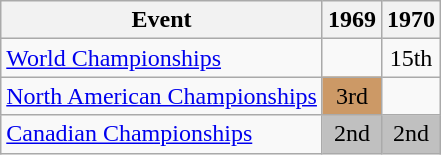<table class="wikitable">
<tr>
<th>Event</th>
<th>1969</th>
<th>1970</th>
</tr>
<tr>
<td><a href='#'>World Championships</a></td>
<td></td>
<td align="center">15th</td>
</tr>
<tr>
<td><a href='#'>North American Championships</a></td>
<td align="center" bgcolor="cc9966">3rd</td>
<td></td>
</tr>
<tr>
<td><a href='#'>Canadian Championships</a></td>
<td align="center" bgcolor="silver">2nd</td>
<td align="center" bgcolor="silver">2nd</td>
</tr>
</table>
